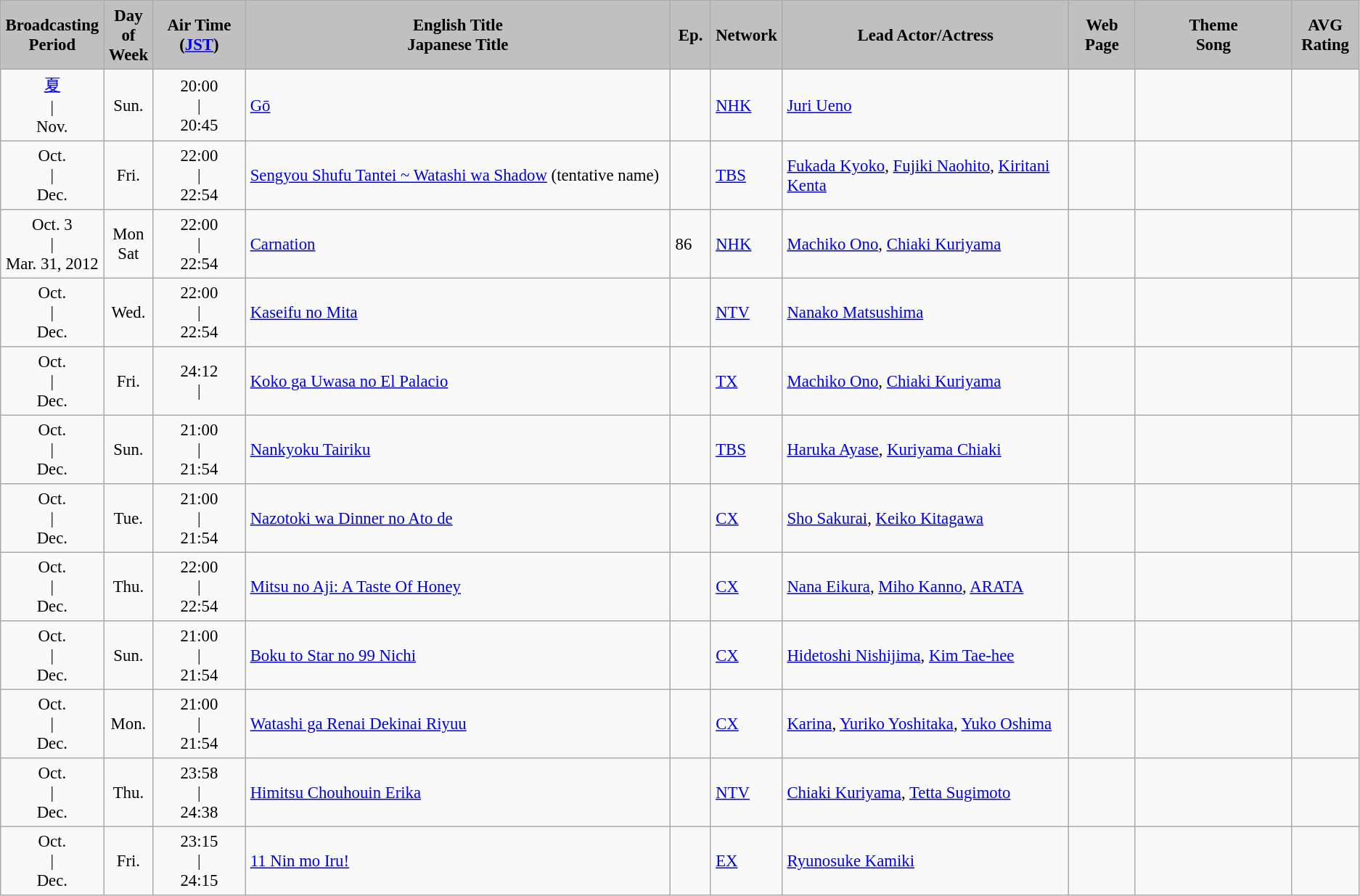<table border="1"  cellpadding="4" cellspacing="0" style="margin: 1em 1em 1em 0; background: #F9F9F9; border: 1px #AAA solid; border-collapse: collapse; font-size: 95%;">
<tr>
<th align=center width=7% bgcolor="silver">Broadcasting<br>Period</th>
<th align=center width=2% bgcolor="silver">Day<br>of<br>Week</th>
<th align=center width=7% bgcolor="silver">Air Time<br>(<a href='#'>JST</a>)</th>
<th align=center width=33% bgcolor="silver">English Title<br>Japanese Title</th>
<th align=center width=3% bgcolor="silver">Ep.</th>
<th align=center width=4% bgcolor="silver">Network</th>
<th align=center width=22% bgcolor="silver">Lead Actor/Actress</th>
<th align=center width=5% bgcolor="silver">Web<br>Page</th>
<th align=center width=12% bgcolor="silver">Theme<br>Song</th>
<th align=center width=5% bgcolor="silver">AVG<br>Rating</th>
</tr>
<tr>
<td align=center><a href='#'>夏</a><br> | <br>Nov.</td>
<td align=center>Sun.</td>
<td align=center>20:00<br> | <br>20:45</td>
<td><a href='#'>Gō</a><br></td>
<td></td>
<td><a href='#'>NHK</a></td>
<td><a href='#'>Juri Ueno</a></td>
<td></td>
<td></td>
<td></td>
</tr>
<tr>
<td align=center>Oct. <br> | <br>Dec.</td>
<td align=center>Fri.</td>
<td align=center>22:00<br> | <br>22:54</td>
<td><a href='#'>Sengyou Shufu Tantei ~ Watashi wa Shadow</a> (tentative name) <br></td>
<td></td>
<td><a href='#'>TBS</a></td>
<td><a href='#'>Fukada Kyoko</a>, <a href='#'>Fujiki Naohito</a>, <a href='#'>Kiritani Kenta</a></td>
<td></td>
<td></td>
<td></td>
</tr>
<tr>
<td align=center>Oct. 3 <br> | <br> Mar. 31, 2012</td>
<td align=center>Mon <br> Sat</td>
<td align=center>22:00<br> | <br>22:54</td>
<td><a href='#'>Carnation</a> <br></td>
<td>86</td>
<td><a href='#'>NHK</a></td>
<td><a href='#'>Machiko Ono</a>, <a href='#'>Chiaki Kuriyama</a></td>
<td></td>
<td></td>
<td></td>
</tr>
<tr>
<td align=center>Oct. <br> | <br> Dec.</td>
<td align=center>Wed.</td>
<td align=center>22:00<br> | <br> 22:54</td>
<td><a href='#'>Kaseifu no Mita</a> <br></td>
<td></td>
<td><a href='#'>NTV</a></td>
<td><a href='#'>Nanako Matsushima</a></td>
<td></td>
<td></td>
<td></td>
</tr>
<tr>
<td align=center>Oct. <br> | <br> Dec.</td>
<td align=center>Fri.</td>
<td align=center>24:12<br> | <br></td>
<td><a href='#'>Koko ga Uwasa no El Palacio</a> <br></td>
<td></td>
<td><a href='#'>TX</a></td>
<td><a href='#'>Machiko Ono</a>, <a href='#'>Chiaki Kuriyama</a></td>
<td></td>
<td></td>
<td></td>
</tr>
<tr>
<td align=center>Oct. <br> | <br> Dec.</td>
<td align=center>Sun.</td>
<td align=center>21:00<br> | <br>21:54</td>
<td><a href='#'>Nankyoku Tairiku</a> <br></td>
<td></td>
<td><a href='#'>TBS</a></td>
<td><a href='#'>Haruka Ayase</a>, <a href='#'>Kuriyama Chiaki</a></td>
<td></td>
<td></td>
<td></td>
</tr>
<tr>
<td align=center>Oct. <br> | <br> Dec.</td>
<td align=center>Tue.</td>
<td align=center>21:00<br> | <br>21:54</td>
<td><a href='#'>Nazotoki wa Dinner no Ato de</a> <br></td>
<td></td>
<td><a href='#'>CX</a></td>
<td><a href='#'>Sho Sakurai</a>, <a href='#'>Keiko Kitagawa</a></td>
<td></td>
<td></td>
<td></td>
</tr>
<tr>
<td align=center>Oct. <br> | <br> Dec.</td>
<td align=center>Thu.</td>
<td align=center>22:00<br> | <br>22:54</td>
<td><a href='#'>Mitsu no Aji: A Taste Of Honey</a> <br></td>
<td></td>
<td><a href='#'>CX</a></td>
<td><a href='#'>Nana Eikura</a>, <a href='#'>Miho Kanno</a>, <a href='#'>ARATA</a></td>
<td></td>
<td></td>
<td></td>
</tr>
<tr>
<td align=center>Oct. <br> | <br> Dec.</td>
<td align=center>Sun.</td>
<td align=center>21:00<br> | <br>21:54</td>
<td><a href='#'>Boku to Star no 99 Nichi</a> <br></td>
<td></td>
<td><a href='#'>CX</a></td>
<td><a href='#'>Hidetoshi Nishijima</a>, <a href='#'>Kim Tae-hee</a></td>
<td></td>
<td></td>
<td></td>
</tr>
<tr>
<td align=center>Oct. <br> | <br> Dec.</td>
<td align=center>Mon.</td>
<td align=center>21:00<br> | <br>21:54</td>
<td><a href='#'>Watashi ga Renai Dekinai Riyuu</a> <br></td>
<td></td>
<td><a href='#'>CX</a></td>
<td><a href='#'>Karina</a>, <a href='#'>Yuriko Yoshitaka</a>, <a href='#'>Yuko Oshima</a></td>
<td></td>
<td></td>
<td></td>
</tr>
<tr>
<td align=center>Oct. <br> | <br> Dec.</td>
<td align=center>Thu.</td>
<td align=center>23:58<br> | <br> 24:38</td>
<td><a href='#'>Himitsu Chouhouin Erika</a> <br></td>
<td></td>
<td><a href='#'>NTV</a></td>
<td><a href='#'>Chiaki Kuriyama</a>, <a href='#'>Tetta Sugimoto</a></td>
<td></td>
<td></td>
<td></td>
</tr>
<tr>
<td align=center>Oct. <br> | <br> Dec.</td>
<td align=center>Fri.</td>
<td align=center>23:15<br> | <br> 24:15</td>
<td><a href='#'>11 Nin mo Iru!</a> <br></td>
<td></td>
<td><a href='#'>EX</a></td>
<td><a href='#'>Ryunosuke Kamiki</a></td>
<td></td>
<td></td>
<td></td>
</tr>
</table>
